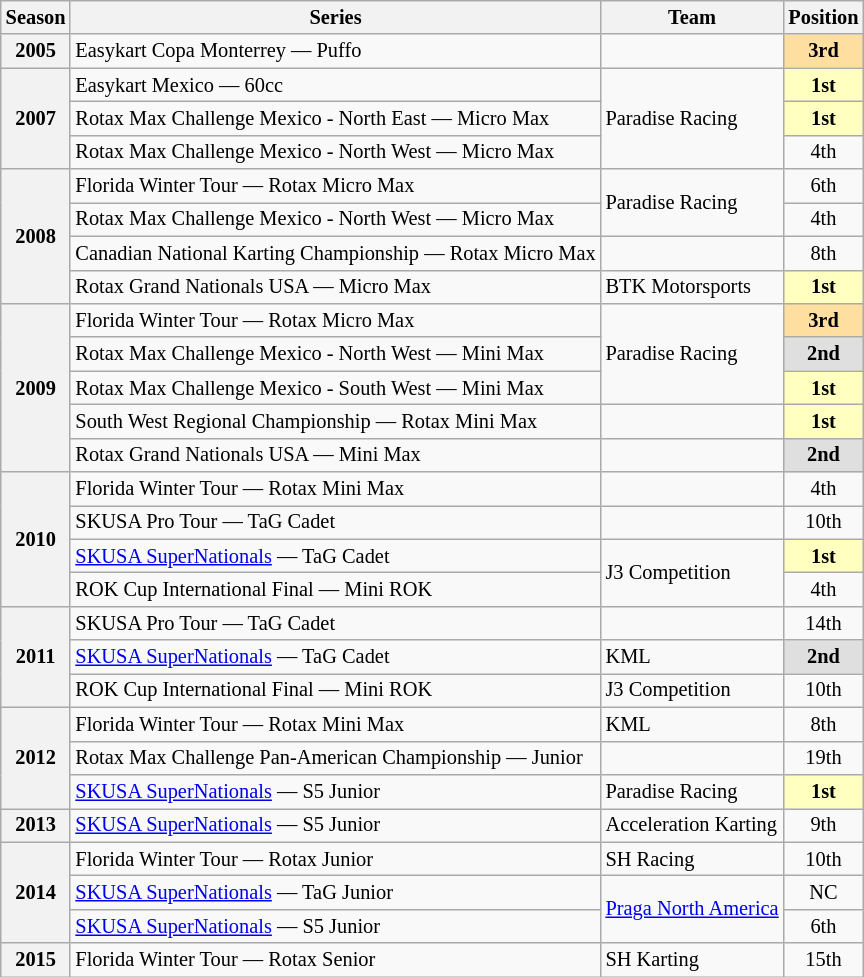<table class="wikitable" style="font-size: 85%; text-align:center">
<tr>
<th>Season</th>
<th>Series</th>
<th>Team</th>
<th>Position</th>
</tr>
<tr>
<th>2005</th>
<td align="left">Easykart Copa Monterrey — Puffo</td>
<td></td>
<td style="background:#FFDF9F;"><strong>3rd</strong></td>
</tr>
<tr>
<th rowspan="3">2007</th>
<td align="left">Easykart Mexico — 60cc</td>
<td rowspan="3" align="left">Paradise Racing</td>
<td style="background:#FFFFBF;"><strong>1st</strong></td>
</tr>
<tr>
<td align="left">Rotax Max Challenge Mexico - North East — Micro Max</td>
<td style="background:#FFFFBF;"><strong>1st</strong></td>
</tr>
<tr>
<td align="left">Rotax Max Challenge Mexico - North West — Micro Max</td>
<td>4th</td>
</tr>
<tr>
<th rowspan="4">2008</th>
<td align="left">Florida Winter Tour — Rotax Micro Max</td>
<td rowspan="2" align="left">Paradise Racing</td>
<td>6th</td>
</tr>
<tr>
<td align="left">Rotax Max Challenge Mexico - North West — Micro Max</td>
<td>4th</td>
</tr>
<tr>
<td align="left">Canadian National Karting Championship — Rotax Micro Max</td>
<td></td>
<td>8th</td>
</tr>
<tr>
<td align="left">Rotax Grand Nationals USA — Micro Max</td>
<td align="left">BTK Motorsports</td>
<td style="background:#FFFFBF;"><strong>1st</strong></td>
</tr>
<tr>
<th rowspan="5">2009</th>
<td align="left">Florida Winter Tour — Rotax Micro Max</td>
<td rowspan="3" align="left">Paradise Racing</td>
<td style="background:#FFDF9F;"><strong>3rd</strong></td>
</tr>
<tr>
<td align="left">Rotax Max Challenge Mexico - North West — Mini Max</td>
<td style="background:#DFDFDF;"><strong>2nd</strong></td>
</tr>
<tr>
<td align="left">Rotax Max Challenge Mexico - South West — Mini Max</td>
<td style="background:#FFFFBF;"><strong>1st</strong></td>
</tr>
<tr>
<td align="left">South West Regional Championship — Rotax Mini Max</td>
<td></td>
<td style="background:#FFFFBF;"><strong>1st</strong></td>
</tr>
<tr>
<td align="left">Rotax Grand Nationals USA — Mini Max</td>
<td></td>
<td style="background:#DFDFDF;"><strong>2nd</strong></td>
</tr>
<tr>
<th rowspan="4">2010</th>
<td align="left">Florida Winter Tour — Rotax Mini Max</td>
<td></td>
<td>4th</td>
</tr>
<tr>
<td align="left">SKUSA Pro Tour — TaG Cadet</td>
<td align="left"></td>
<td>10th</td>
</tr>
<tr>
<td align="left"><a href='#'>SKUSA SuperNationals</a> — TaG Cadet</td>
<td rowspan="2" align="left">J3 Competition</td>
<td style="background:#FFFFBF;"><strong>1st</strong></td>
</tr>
<tr>
<td align="left">ROK Cup International Final — Mini ROK</td>
<td>4th</td>
</tr>
<tr>
<th rowspan="3">2011</th>
<td align="left">SKUSA Pro Tour — TaG Cadet</td>
<td align="left"></td>
<td>14th</td>
</tr>
<tr>
<td align="left"><a href='#'>SKUSA SuperNationals</a> — TaG Cadet</td>
<td align="left">KML</td>
<td style="background:#DFDFDF;"><strong>2nd</strong></td>
</tr>
<tr>
<td align="left">ROK Cup International Final — Mini ROK</td>
<td align="left">J3 Competition</td>
<td>10th</td>
</tr>
<tr>
<th rowspan="3">2012</th>
<td align="left">Florida Winter Tour — Rotax Mini Max</td>
<td align="left">KML</td>
<td>8th</td>
</tr>
<tr>
<td align="left">Rotax Max Challenge Pan-American Championship — Junior</td>
<td></td>
<td>19th</td>
</tr>
<tr>
<td align="left"><a href='#'>SKUSA SuperNationals</a> — S5 Junior</td>
<td align="left">Paradise Racing</td>
<td style="background:#FFFFBF;"><strong>1st</strong></td>
</tr>
<tr>
<th>2013</th>
<td align="left"><a href='#'>SKUSA SuperNationals</a> — S5 Junior</td>
<td align="left">Acceleration Karting</td>
<td>9th</td>
</tr>
<tr>
<th rowspan="3">2014</th>
<td align="left">Florida Winter Tour — Rotax Junior</td>
<td align="left">SH Racing</td>
<td>10th</td>
</tr>
<tr>
<td align="left"><a href='#'>SKUSA SuperNationals</a> — TaG Junior</td>
<td rowspan="2" align="left"><a href='#'>Praga North America</a></td>
<td>NC</td>
</tr>
<tr>
<td align="left"><a href='#'>SKUSA SuperNationals</a> — S5 Junior</td>
<td>6th</td>
</tr>
<tr>
<th>2015</th>
<td align="left">Florida Winter Tour — Rotax Senior</td>
<td align="left">SH Karting</td>
<td>15th</td>
</tr>
</table>
